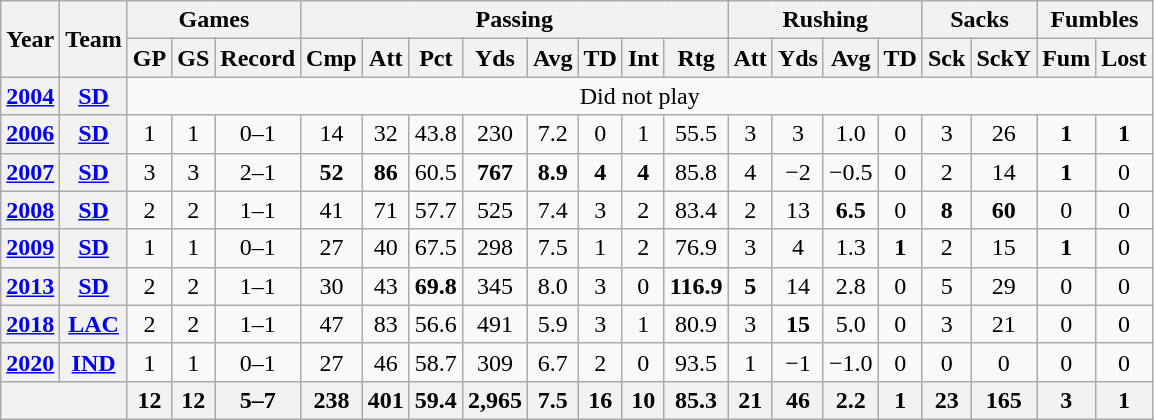<table class="wikitable" style="text-align:center;">
<tr>
<th rowspan="2">Year</th>
<th rowspan="2">Team</th>
<th colspan="3">Games</th>
<th colspan="8">Passing</th>
<th colspan="4">Rushing</th>
<th colspan="2">Sacks</th>
<th colspan="2">Fumbles</th>
</tr>
<tr>
<th>GP</th>
<th>GS</th>
<th>Record</th>
<th>Cmp</th>
<th>Att</th>
<th>Pct</th>
<th>Yds</th>
<th>Avg</th>
<th>TD</th>
<th>Int</th>
<th>Rtg</th>
<th>Att</th>
<th>Yds</th>
<th>Avg</th>
<th>TD</th>
<th>Sck</th>
<th>SckY</th>
<th>Fum</th>
<th>Lost</th>
</tr>
<tr>
<th><a href='#'>2004</a></th>
<th><a href='#'>SD</a></th>
<td colspan="21">Did not play</td>
</tr>
<tr>
<th><a href='#'>2006</a></th>
<th><a href='#'>SD</a></th>
<td>1</td>
<td>1</td>
<td>0–1</td>
<td>14</td>
<td>32</td>
<td>43.8</td>
<td>230</td>
<td>7.2</td>
<td>0</td>
<td>1</td>
<td>55.5</td>
<td>3</td>
<td>3</td>
<td>1.0</td>
<td>0</td>
<td>3</td>
<td>26</td>
<td><strong>1</strong></td>
<td><strong>1</strong></td>
</tr>
<tr>
<th><a href='#'>2007</a></th>
<th><a href='#'>SD</a></th>
<td>3</td>
<td>3</td>
<td>2–1</td>
<td><strong>52</strong></td>
<td><strong>86</strong></td>
<td>60.5</td>
<td><strong>767</strong></td>
<td><strong>8.9</strong></td>
<td><strong>4</strong></td>
<td><strong>4</strong></td>
<td>85.8</td>
<td>4</td>
<td>−2</td>
<td>−0.5</td>
<td>0</td>
<td>2</td>
<td>14</td>
<td><strong>1</strong></td>
<td>0</td>
</tr>
<tr>
<th><a href='#'>2008</a></th>
<th><a href='#'>SD</a></th>
<td>2</td>
<td>2</td>
<td>1–1</td>
<td>41</td>
<td>71</td>
<td>57.7</td>
<td>525</td>
<td>7.4</td>
<td>3</td>
<td>2</td>
<td>83.4</td>
<td>2</td>
<td>13</td>
<td><strong>6.5</strong></td>
<td>0</td>
<td><strong>8</strong></td>
<td><strong>60</strong></td>
<td>0</td>
<td>0</td>
</tr>
<tr>
<th><a href='#'>2009</a></th>
<th><a href='#'>SD</a></th>
<td>1</td>
<td>1</td>
<td>0–1</td>
<td>27</td>
<td>40</td>
<td>67.5</td>
<td>298</td>
<td>7.5</td>
<td>1</td>
<td>2</td>
<td>76.9</td>
<td>3</td>
<td>4</td>
<td>1.3</td>
<td><strong>1</strong></td>
<td>2</td>
<td>15</td>
<td><strong>1</strong></td>
<td>0</td>
</tr>
<tr>
<th><a href='#'>2013</a></th>
<th><a href='#'>SD</a></th>
<td>2</td>
<td>2</td>
<td>1–1</td>
<td>30</td>
<td>43</td>
<td><strong>69.8</strong></td>
<td>345</td>
<td>8.0</td>
<td>3</td>
<td>0</td>
<td><strong>116.9</strong></td>
<td><strong>5</strong></td>
<td>14</td>
<td>2.8</td>
<td>0</td>
<td>5</td>
<td>29</td>
<td>0</td>
<td>0</td>
</tr>
<tr>
<th><a href='#'>2018</a></th>
<th><a href='#'>LAC</a></th>
<td>2</td>
<td>2</td>
<td>1–1</td>
<td>47</td>
<td>83</td>
<td>56.6</td>
<td>491</td>
<td>5.9</td>
<td>3</td>
<td>1</td>
<td>80.9</td>
<td>3</td>
<td><strong>15</strong></td>
<td>5.0</td>
<td>0</td>
<td>3</td>
<td>21</td>
<td>0</td>
<td>0</td>
</tr>
<tr>
<th><a href='#'>2020</a></th>
<th><a href='#'>IND</a></th>
<td>1</td>
<td>1</td>
<td>0–1</td>
<td>27</td>
<td>46</td>
<td>58.7</td>
<td>309</td>
<td>6.7</td>
<td>2</td>
<td>0</td>
<td>93.5</td>
<td>1</td>
<td>−1</td>
<td>−1.0</td>
<td>0</td>
<td>0</td>
<td>0</td>
<td>0</td>
<td>0</td>
</tr>
<tr>
<th colspan="2"></th>
<th>12</th>
<th>12</th>
<th>5–7</th>
<th>238</th>
<th>401</th>
<th>59.4</th>
<th>2,965</th>
<th>7.5</th>
<th>16</th>
<th>10</th>
<th>85.3</th>
<th>21</th>
<th>46</th>
<th>2.2</th>
<th>1</th>
<th>23</th>
<th>165</th>
<th>3</th>
<th>1</th>
</tr>
</table>
